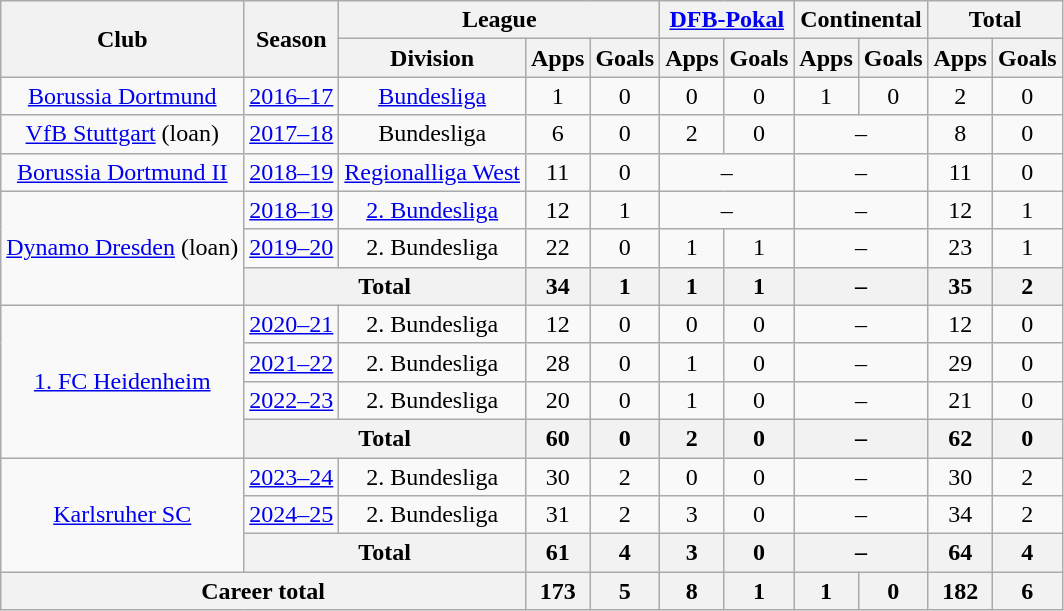<table class="wikitable" style="text-align:center">
<tr>
<th rowspan=2>Club</th>
<th rowspan=2>Season</th>
<th colspan=3>League</th>
<th colspan=2><a href='#'>DFB-Pokal</a></th>
<th colspan=2>Continental</th>
<th colspan=2>Total</th>
</tr>
<tr>
<th>Division</th>
<th>Apps</th>
<th>Goals</th>
<th>Apps</th>
<th>Goals</th>
<th>Apps</th>
<th>Goals</th>
<th>Apps</th>
<th>Goals</th>
</tr>
<tr>
<td><a href='#'>Borussia Dortmund</a></td>
<td><a href='#'>2016–17</a></td>
<td><a href='#'>Bundesliga</a></td>
<td>1</td>
<td>0</td>
<td>0</td>
<td>0</td>
<td>1</td>
<td>0</td>
<td>2</td>
<td>0</td>
</tr>
<tr>
<td><a href='#'>VfB Stuttgart</a> (loan)</td>
<td><a href='#'>2017–18</a></td>
<td>Bundesliga</td>
<td>6</td>
<td>0</td>
<td>2</td>
<td>0</td>
<td colspan=2>–</td>
<td>8</td>
<td>0</td>
</tr>
<tr>
<td><a href='#'>Borussia Dortmund II</a></td>
<td><a href='#'>2018–19</a></td>
<td><a href='#'>Regionalliga West</a></td>
<td>11</td>
<td>0</td>
<td colspan=2>–</td>
<td colspan=2>–</td>
<td>11</td>
<td>0</td>
</tr>
<tr>
<td rowspan=3><a href='#'>Dynamo Dresden</a> (loan)</td>
<td><a href='#'>2018–19</a></td>
<td><a href='#'>2. Bundesliga</a></td>
<td>12</td>
<td>1</td>
<td colspan=2>–</td>
<td colspan=2>–</td>
<td>12</td>
<td>1</td>
</tr>
<tr>
<td><a href='#'>2019–20</a></td>
<td>2. Bundesliga</td>
<td>22</td>
<td>0</td>
<td>1</td>
<td>1</td>
<td colspan=2>–</td>
<td>23</td>
<td>1</td>
</tr>
<tr>
<th colspan=2>Total</th>
<th>34</th>
<th>1</th>
<th>1</th>
<th>1</th>
<th colspan=2>–</th>
<th>35</th>
<th>2</th>
</tr>
<tr>
<td rowspan=4><a href='#'>1. FC Heidenheim</a></td>
<td><a href='#'>2020–21</a></td>
<td>2. Bundesliga</td>
<td>12</td>
<td>0</td>
<td>0</td>
<td>0</td>
<td colspan=2>–</td>
<td>12</td>
<td>0</td>
</tr>
<tr>
<td><a href='#'>2021–22</a></td>
<td>2. Bundesliga</td>
<td>28</td>
<td>0</td>
<td>1</td>
<td>0</td>
<td colspan=2>–</td>
<td>29</td>
<td>0</td>
</tr>
<tr>
<td><a href='#'>2022–23</a></td>
<td>2. Bundesliga</td>
<td>20</td>
<td>0</td>
<td>1</td>
<td>0</td>
<td colspan=2>–</td>
<td>21</td>
<td>0</td>
</tr>
<tr>
<th colspan=2>Total</th>
<th>60</th>
<th>0</th>
<th>2</th>
<th>0</th>
<th colspan=2>–</th>
<th>62</th>
<th>0</th>
</tr>
<tr>
<td rowspan=3><a href='#'>Karlsruher SC</a></td>
<td><a href='#'>2023–24</a></td>
<td>2. Bundesliga</td>
<td>30</td>
<td>2</td>
<td>0</td>
<td>0</td>
<td colspan=2>–</td>
<td>30</td>
<td>2</td>
</tr>
<tr>
<td><a href='#'>2024–25</a></td>
<td>2. Bundesliga</td>
<td>31</td>
<td>2</td>
<td>3</td>
<td>0</td>
<td colspan=2>–</td>
<td>34</td>
<td>2</td>
</tr>
<tr>
<th colspan=2>Total</th>
<th>61</th>
<th>4</th>
<th>3</th>
<th>0</th>
<th colspan=2>–</th>
<th>64</th>
<th>4</th>
</tr>
<tr>
<th colspan=3>Career total</th>
<th>173</th>
<th>5</th>
<th>8</th>
<th>1</th>
<th>1</th>
<th>0</th>
<th>182</th>
<th>6</th>
</tr>
</table>
